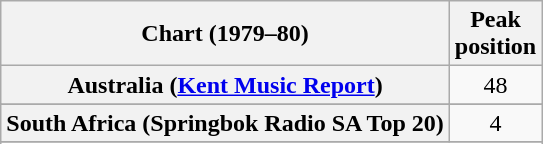<table class="wikitable sortable plainrowheaders" style="text-align:center;">
<tr>
<th>Chart (1979–80)</th>
<th>Peak<br>position</th>
</tr>
<tr>
<th scope="row">Australia (<a href='#'>Kent Music Report</a>)</th>
<td>48</td>
</tr>
<tr>
</tr>
<tr>
</tr>
<tr>
</tr>
<tr>
</tr>
<tr>
</tr>
<tr>
<th scope="row">South Africa (Springbok Radio SA Top 20)</th>
<td align=center>4</td>
</tr>
<tr>
</tr>
<tr>
</tr>
<tr>
</tr>
</table>
